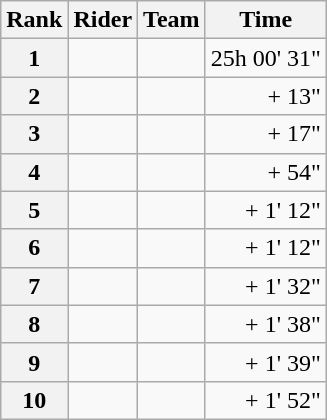<table class="wikitable" margin-bottom:0;">
<tr>
<th scope="col">Rank</th>
<th scope="col">Rider</th>
<th scope="col">Team</th>
<th scope="col">Time</th>
</tr>
<tr>
<th scope="row">1</th>
<td> </td>
<td></td>
<td align="right">25h 00' 31"</td>
</tr>
<tr>
<th scope="row">2</th>
<td> </td>
<td></td>
<td align="right">+ 13"</td>
</tr>
<tr>
<th scope="row">3</th>
<td></td>
<td></td>
<td align="right">+ 17"</td>
</tr>
<tr>
<th scope="row">4</th>
<td></td>
<td></td>
<td align="right">+ 54"</td>
</tr>
<tr>
<th scope="row">5</th>
<td></td>
<td></td>
<td align="right">+ 1' 12"</td>
</tr>
<tr>
<th scope="row">6</th>
<td></td>
<td></td>
<td align="right">+ 1' 12"</td>
</tr>
<tr>
<th scope="row">7</th>
<td></td>
<td></td>
<td align="right">+ 1' 32"</td>
</tr>
<tr>
<th scope="row">8</th>
<td></td>
<td></td>
<td align="right">+ 1' 38"</td>
</tr>
<tr>
<th scope="row">9</th>
<td></td>
<td></td>
<td align="right">+ 1' 39"</td>
</tr>
<tr>
<th scope="row">10</th>
<td></td>
<td></td>
<td align="right">+ 1' 52"</td>
</tr>
</table>
